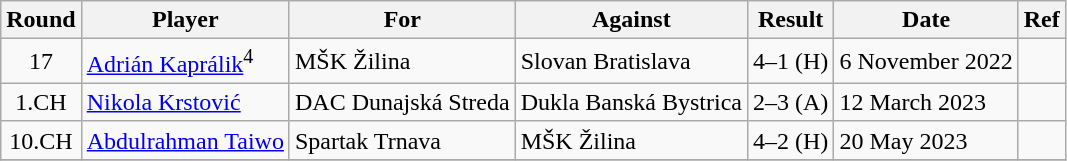<table class="wikitable">
<tr>
<th>Round</th>
<th>Player</th>
<th>For</th>
<th>Against</th>
<th style="text-align:center">Result</th>
<th>Date</th>
<th>Ref</th>
</tr>
<tr>
<td align="center">17</td>
<td> <a href='#'>Adrián Kaprálik</a><sup>4</sup></td>
<td>MŠK Žilina</td>
<td>Slovan Bratislava</td>
<td>4–1 (H)</td>
<td>6 November 2022</td>
<td></td>
</tr>
<tr>
<td align="center">1.CH</td>
<td> <a href='#'>Nikola Krstović</a></td>
<td>DAC Dunajská Streda</td>
<td>Dukla Banská Bystrica</td>
<td>2–3 (A)</td>
<td>12 March 2023</td>
<td></td>
</tr>
<tr>
<td align="center">10.CH</td>
<td> <a href='#'>Abdulrahman Taiwo</a></td>
<td>Spartak Trnava</td>
<td>MŠK Žilina</td>
<td>4–2 (H)</td>
<td>20 May 2023</td>
<td></td>
</tr>
<tr>
</tr>
</table>
